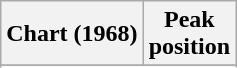<table class="wikitable">
<tr>
<th align="left">Chart (1968)</th>
<th align="center">Peak<br>position</th>
</tr>
<tr>
</tr>
<tr>
</tr>
</table>
